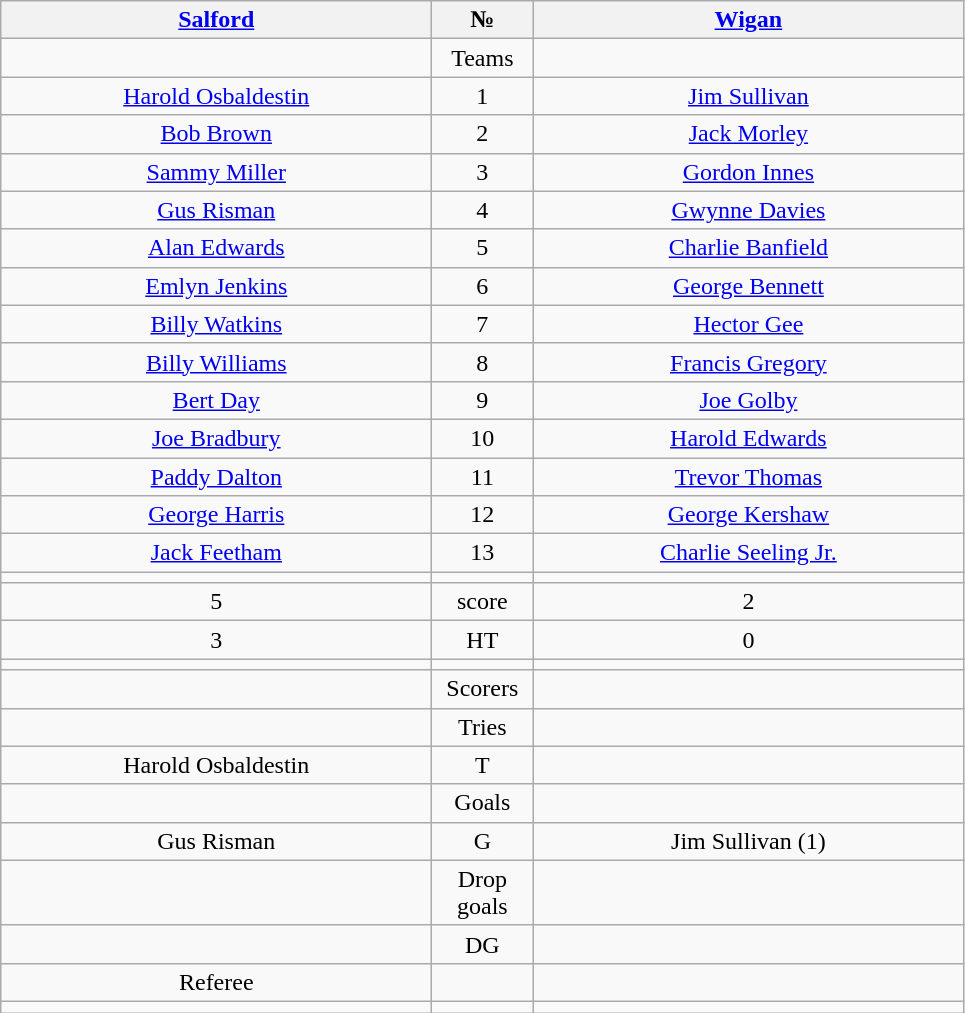<table class="wikitable" style="text-align:center;">
<tr>
<th width=280 abbr="Salford"><a href='#'>Salford</a></th>
<th width=60 abbr="Number">№</th>
<th width=280 abbr="Wigan"><a href='#'>Wigan</a></th>
</tr>
<tr>
<td></td>
<td>Teams</td>
<td></td>
</tr>
<tr>
<td><a href='#'>Harold Osbaldestin</a></td>
<td>1</td>
<td><a href='#'>Jim Sullivan</a></td>
</tr>
<tr>
<td><a href='#'>Bob Brown</a></td>
<td>2</td>
<td><a href='#'>Jack Morley</a></td>
</tr>
<tr>
<td><a href='#'>Sammy Miller</a></td>
<td>3</td>
<td><a href='#'>Gordon Innes</a></td>
</tr>
<tr>
<td><a href='#'>Gus Risman</a></td>
<td>4</td>
<td><a href='#'>Gwynne Davies</a></td>
</tr>
<tr>
<td><a href='#'>Alan Edwards</a></td>
<td>5</td>
<td><a href='#'>Charlie Banfield</a></td>
</tr>
<tr>
<td><a href='#'>Emlyn Jenkins</a></td>
<td>6</td>
<td><a href='#'>George Bennett</a></td>
</tr>
<tr>
<td><a href='#'>Billy Watkins</a></td>
<td>7</td>
<td><a href='#'>Hector Gee</a></td>
</tr>
<tr>
<td><a href='#'>Billy Williams</a></td>
<td>8</td>
<td><a href='#'>Francis Gregory</a></td>
</tr>
<tr>
<td><a href='#'>Bert Day</a></td>
<td>9</td>
<td><a href='#'>Joe Golby</a></td>
</tr>
<tr>
<td><a href='#'>Joe Bradbury</a></td>
<td>10</td>
<td><a href='#'>Harold Edwards</a></td>
</tr>
<tr>
<td><a href='#'>Paddy Dalton</a></td>
<td>11</td>
<td><a href='#'>Trevor Thomas</a></td>
</tr>
<tr>
<td><a href='#'>George Harris</a></td>
<td>12</td>
<td><a href='#'>George Kershaw</a></td>
</tr>
<tr>
<td><a href='#'>Jack Feetham</a></td>
<td>13</td>
<td><a href='#'>Charlie Seeling Jr.</a></td>
</tr>
<tr>
<td></td>
<td></td>
<td></td>
</tr>
<tr>
<td>5</td>
<td>score</td>
<td>2</td>
</tr>
<tr>
<td>3</td>
<td>HT</td>
<td>0</td>
</tr>
<tr>
<td></td>
<td></td>
<td></td>
</tr>
<tr>
<td></td>
<td>Scorers</td>
<td></td>
</tr>
<tr>
<td></td>
<td>Tries</td>
<td></td>
</tr>
<tr>
<td>Harold Osbaldestin</td>
<td>T</td>
<td></td>
</tr>
<tr>
<td></td>
<td>Goals</td>
<td></td>
</tr>
<tr>
<td>Gus Risman</td>
<td>G</td>
<td>Jim Sullivan (1)</td>
</tr>
<tr>
<td></td>
<td>Drop goals</td>
<td></td>
</tr>
<tr>
<td></td>
<td>DG</td>
<td></td>
</tr>
<tr>
<td>Referee</td>
<td></td>
<td></td>
</tr>
<tr>
<td></td>
<td></td>
<td></td>
</tr>
</table>
